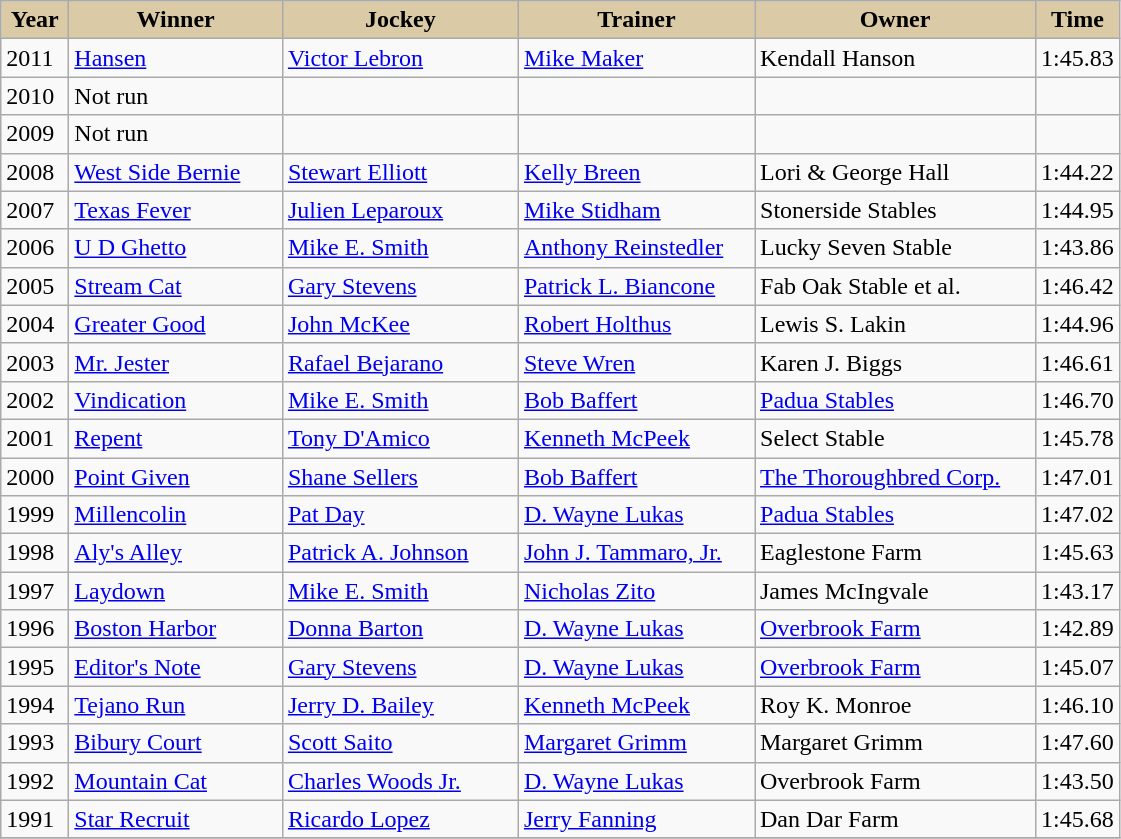<table class="wikitable sortable">
<tr>
<th style="background-color:#DACAA5; width:38px">Year<br></th>
<th style="background-color:#DACAA5; width:135px">Winner<br></th>
<th style="background-color:#DACAA5; width:150px">Jockey<br></th>
<th style="background-color:#DACAA5; width:150px">Trainer<br></th>
<th style="background-color:#DACAA5; width:180px">Owner<br></th>
<th style="background-color:#DACAA5">Time</th>
</tr>
<tr>
<td>2011</td>
<td><a href='#'>Hansen</a></td>
<td><a href='#'>Victor Lebron</a></td>
<td><a href='#'>Mike Maker</a></td>
<td>Kendall Hanson</td>
<td>1:45.83</td>
</tr>
<tr>
<td>2010</td>
<td>Not run</td>
<td></td>
<td></td>
<td></td>
<td></td>
</tr>
<tr>
<td>2009</td>
<td>Not run</td>
<td></td>
<td></td>
<td></td>
<td></td>
</tr>
<tr>
<td>2008</td>
<td><a href='#'>West Side Bernie</a></td>
<td><a href='#'>Stewart Elliott</a></td>
<td><a href='#'>Kelly Breen</a></td>
<td>Lori & George Hall</td>
<td>1:44.22</td>
</tr>
<tr>
<td>2007</td>
<td><a href='#'>Texas Fever</a></td>
<td><a href='#'>Julien Leparoux</a></td>
<td><a href='#'>Mike Stidham</a></td>
<td>Stonerside Stables</td>
<td>1:44.95</td>
</tr>
<tr>
<td>2006</td>
<td><a href='#'>U D Ghetto</a></td>
<td><a href='#'>Mike E. Smith</a></td>
<td><a href='#'>Anthony Reinstedler</a></td>
<td>Lucky Seven Stable</td>
<td>1:43.86</td>
</tr>
<tr>
<td>2005</td>
<td><a href='#'>Stream Cat</a></td>
<td><a href='#'>Gary Stevens</a></td>
<td><a href='#'>Patrick L. Biancone</a></td>
<td>Fab Oak Stable et al.</td>
<td>1:46.42</td>
</tr>
<tr>
<td>2004</td>
<td><a href='#'>Greater Good</a></td>
<td><a href='#'>John McKee</a></td>
<td><a href='#'>Robert Holthus</a></td>
<td>Lewis S. Lakin</td>
<td>1:44.96</td>
</tr>
<tr>
<td>2003</td>
<td><a href='#'>Mr. Jester</a></td>
<td><a href='#'>Rafael Bejarano</a></td>
<td><a href='#'>Steve Wren</a></td>
<td>Karen J. Biggs</td>
<td>1:46.61</td>
</tr>
<tr>
<td>2002</td>
<td><a href='#'>Vindication</a></td>
<td><a href='#'>Mike E. Smith</a></td>
<td><a href='#'>Bob Baffert</a></td>
<td><a href='#'>Padua Stables</a></td>
<td>1:46.70</td>
</tr>
<tr>
<td>2001</td>
<td><a href='#'>Repent</a></td>
<td><a href='#'>Tony D'Amico</a></td>
<td><a href='#'>Kenneth McPeek</a></td>
<td>Select Stable</td>
<td>1:45.78</td>
</tr>
<tr>
<td>2000</td>
<td><a href='#'>Point Given</a></td>
<td><a href='#'>Shane Sellers</a></td>
<td><a href='#'>Bob Baffert</a></td>
<td><a href='#'>The Thoroughbred Corp.</a></td>
<td>1:47.01</td>
</tr>
<tr>
<td>1999</td>
<td><a href='#'>Millencolin</a></td>
<td><a href='#'>Pat Day</a></td>
<td><a href='#'>D. Wayne Lukas</a></td>
<td><a href='#'>Padua Stables</a></td>
<td>1:47.02</td>
</tr>
<tr>
<td>1998</td>
<td><a href='#'>Aly's Alley</a></td>
<td><a href='#'>Patrick A. Johnson</a></td>
<td><a href='#'>John J. Tammaro, Jr.</a></td>
<td>Eaglestone Farm</td>
<td>1:45.63</td>
</tr>
<tr>
<td>1997</td>
<td><a href='#'>Laydown</a></td>
<td><a href='#'>Mike E. Smith</a></td>
<td><a href='#'>Nicholas Zito</a></td>
<td>James McIngvale</td>
<td>1:43.17</td>
</tr>
<tr>
<td>1996</td>
<td><a href='#'>Boston Harbor</a></td>
<td><a href='#'>Donna Barton</a></td>
<td><a href='#'>D. Wayne Lukas</a></td>
<td><a href='#'>Overbrook Farm</a></td>
<td>1:42.89</td>
</tr>
<tr>
<td>1995</td>
<td><a href='#'>Editor's Note</a></td>
<td><a href='#'>Gary Stevens</a></td>
<td><a href='#'>D. Wayne Lukas</a></td>
<td><a href='#'>Overbrook Farm</a></td>
<td>1:45.07</td>
</tr>
<tr>
<td>1994</td>
<td><a href='#'>Tejano Run</a></td>
<td><a href='#'>Jerry D. Bailey</a></td>
<td><a href='#'>Kenneth McPeek</a></td>
<td>Roy K. Monroe</td>
<td>1:46.10</td>
</tr>
<tr>
<td>1993</td>
<td><a href='#'>Bibury Court</a></td>
<td><a href='#'>Scott Saito</a></td>
<td><a href='#'>Margaret Grimm</a></td>
<td>Margaret Grimm</td>
<td>1:47.60</td>
</tr>
<tr>
<td>1992</td>
<td><a href='#'>Mountain Cat</a></td>
<td><a href='#'>Charles Woods Jr.</a></td>
<td><a href='#'>D. Wayne Lukas</a></td>
<td>Overbrook Farm</td>
<td>1:43.50</td>
</tr>
<tr>
<td>1991</td>
<td><a href='#'>Star Recruit</a></td>
<td><a href='#'>Ricardo Lopez</a></td>
<td><a href='#'>Jerry Fanning</a></td>
<td>Dan Dar Farm</td>
<td>1:45.68</td>
</tr>
<tr>
</tr>
</table>
